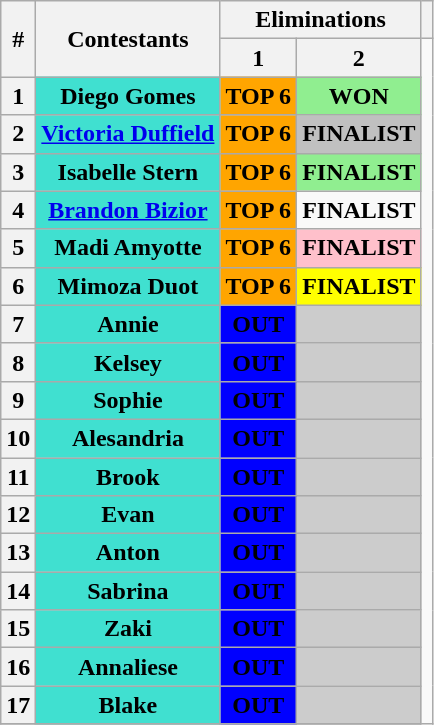<table class="wikitable" style="text-align:center;">
<tr>
<th rowspan=2>#</th>
<th rowspan=2>Contestants</th>
<th colspan=2>Eliminations</th>
<th></th>
</tr>
<tr>
<th>1</th>
<th>2</th>
</tr>
<tr>
<th>1</th>
<td style="background:Turquoise;"><strong>Diego Gomes</strong></td>
<td style="background:orange;"><strong>TOP 6</strong></td>
<td style="background:Lightgreen;"><strong>WON</strong></td>
</tr>
<tr>
<th>2</th>
<td style="background:Turquoise;"><strong><a href='#'>Victoria Duffield</a></strong></td>
<td style="background:orange;"><strong>TOP 6</strong></td>
<td style="background:Silver;"><strong>FINALIST</strong></td>
</tr>
<tr>
<th>3</th>
<td style="background:Turquoise;"><strong>Isabelle Stern</strong></td>
<td style="background:orange;"><strong>TOP 6</strong></td>
<td style="background:lightgreen;"><strong>FINALIST</strong></td>
</tr>
<tr>
<th>4</th>
<td style="background:Turquoise;"><strong><a href='#'>Brandon Bizior</a></strong></td>
<td style="background:orange;"><strong>TOP 6</strong></td>
<td style="background:Light Green;"><strong>FINALIST</strong></td>
</tr>
<tr>
<th>5</th>
<td style="background:Turquoise;"><strong>Madi Amyotte</strong></td>
<td style="background:orange;"><strong>TOP 6</strong></td>
<td style="background:Pink;"><strong>FINALIST</strong></td>
</tr>
<tr>
<th>6</th>
<td style="background:Turquoise;"><strong>Mimoza Duot</strong></td>
<td style="background:orange;"><strong>TOP 6</strong></td>
<td style="background:yellow;"><strong>FINALIST</strong></td>
</tr>
<tr>
<th>7</th>
<td style="background:Turquoise;"><strong>Annie</strong></td>
<td style="background:Blue;"><strong>OUT</strong></td>
<td style="background:#ccc;"></td>
</tr>
<tr>
<th>8</th>
<td style="background:Turquoise;"><strong>Kelsey</strong></td>
<td style="background:Blue;"><strong>OUT</strong></td>
<td style="background:#ccc;"></td>
</tr>
<tr>
<th>9</th>
<td style="background:Turquoise;"><strong>Sophie</strong></td>
<td style="background:Blue;"><strong>OUT</strong></td>
<td style="background:#ccc;"></td>
</tr>
<tr>
<th>10</th>
<td style="background:Turquoise;"><strong>Alesandria</strong></td>
<td style="background:Blue;"><strong>OUT</strong></td>
<td style="background:#ccc;"></td>
</tr>
<tr>
<th>11</th>
<td style="background:Turquoise;"><strong>Brook</strong></td>
<td style="background:Blue;"><strong>OUT</strong></td>
<td style="background:#ccc;"></td>
</tr>
<tr>
<th>12</th>
<td style="background:Turquoise;"><strong>Evan</strong></td>
<td style="background:Blue;"><strong>OUT</strong></td>
<td style="background:#ccc;"></td>
</tr>
<tr>
<th>13</th>
<td style="background:Turquoise;"><strong>Anton</strong></td>
<td style="background:Blue;"><strong>OUT</strong></td>
<td style="background:#ccc;"></td>
</tr>
<tr>
<th>14</th>
<td style="background:Turquoise;"><strong>Sabrina</strong></td>
<td style="background:Blue;"><strong>OUT</strong></td>
<td style="background:#ccc;"></td>
</tr>
<tr>
<th>15</th>
<td style="background:Turquoise;"><strong>Zaki</strong></td>
<td style="background:Blue;"><strong>OUT</strong></td>
<td style="background:#ccc;"></td>
</tr>
<tr>
<th>16</th>
<td style="background:Turquoise;"><strong>Annaliese</strong></td>
<td style="background:Blue;"><strong>OUT</strong></td>
<td style="background:#ccc;"></td>
</tr>
<tr>
<th>17</th>
<td style="background:Turquoise;"><strong>Blake</strong></td>
<td style="background:Blue;"><strong>OUT</strong></td>
<td style="background:#ccc;"></td>
</tr>
<tr>
</tr>
</table>
